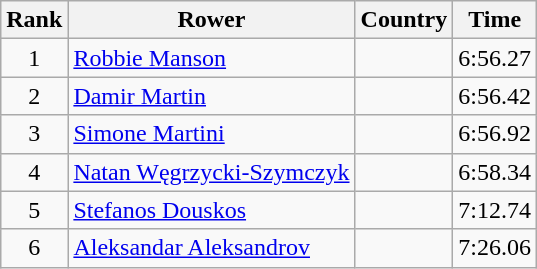<table class="wikitable" style="text-align:center">
<tr>
<th>Rank</th>
<th>Rower</th>
<th>Country</th>
<th>Time</th>
</tr>
<tr>
<td>1</td>
<td align="left"><a href='#'>Robbie Manson</a></td>
<td align="left"></td>
<td>6:56.27</td>
</tr>
<tr>
<td>2</td>
<td align="left"><a href='#'>Damir Martin</a></td>
<td align="left"></td>
<td>6:56.42</td>
</tr>
<tr>
<td>3</td>
<td align="left"><a href='#'>Simone Martini</a></td>
<td align="left"></td>
<td>6:56.92</td>
</tr>
<tr>
<td>4</td>
<td align="left"><a href='#'>Natan Węgrzycki-Szymczyk</a></td>
<td align="left"></td>
<td>6:58.34</td>
</tr>
<tr>
<td>5</td>
<td align="left"><a href='#'>Stefanos Douskos</a></td>
<td align="left"></td>
<td>7:12.74</td>
</tr>
<tr>
<td>6</td>
<td align="left"><a href='#'>Aleksandar Aleksandrov</a></td>
<td align="left"></td>
<td>7:26.06</td>
</tr>
</table>
